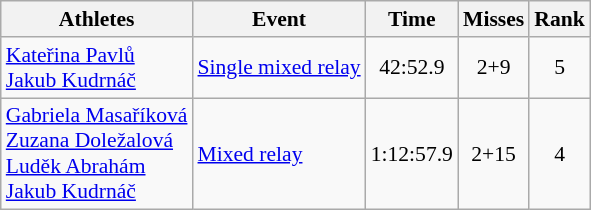<table class="wikitable" style="font-size:90%">
<tr>
<th>Athletes</th>
<th>Event</th>
<th>Time</th>
<th>Misses</th>
<th>Rank</th>
</tr>
<tr align=center>
<td align=left><a href='#'>Kateřina Pavlů</a><br><a href='#'>Jakub Kudrnáč</a></td>
<td align=left><a href='#'>Single mixed relay</a></td>
<td>42:52.9</td>
<td>2+9</td>
<td>5</td>
</tr>
<tr align=center>
<td align=left><a href='#'>Gabriela Masaříková</a><br><a href='#'>Zuzana Doležalová</a><br><a href='#'>Luděk Abrahám</a><br><a href='#'>Jakub Kudrnáč</a></td>
<td align=left><a href='#'>Mixed relay</a></td>
<td>1:12:57.9</td>
<td>2+15</td>
<td>4</td>
</tr>
</table>
